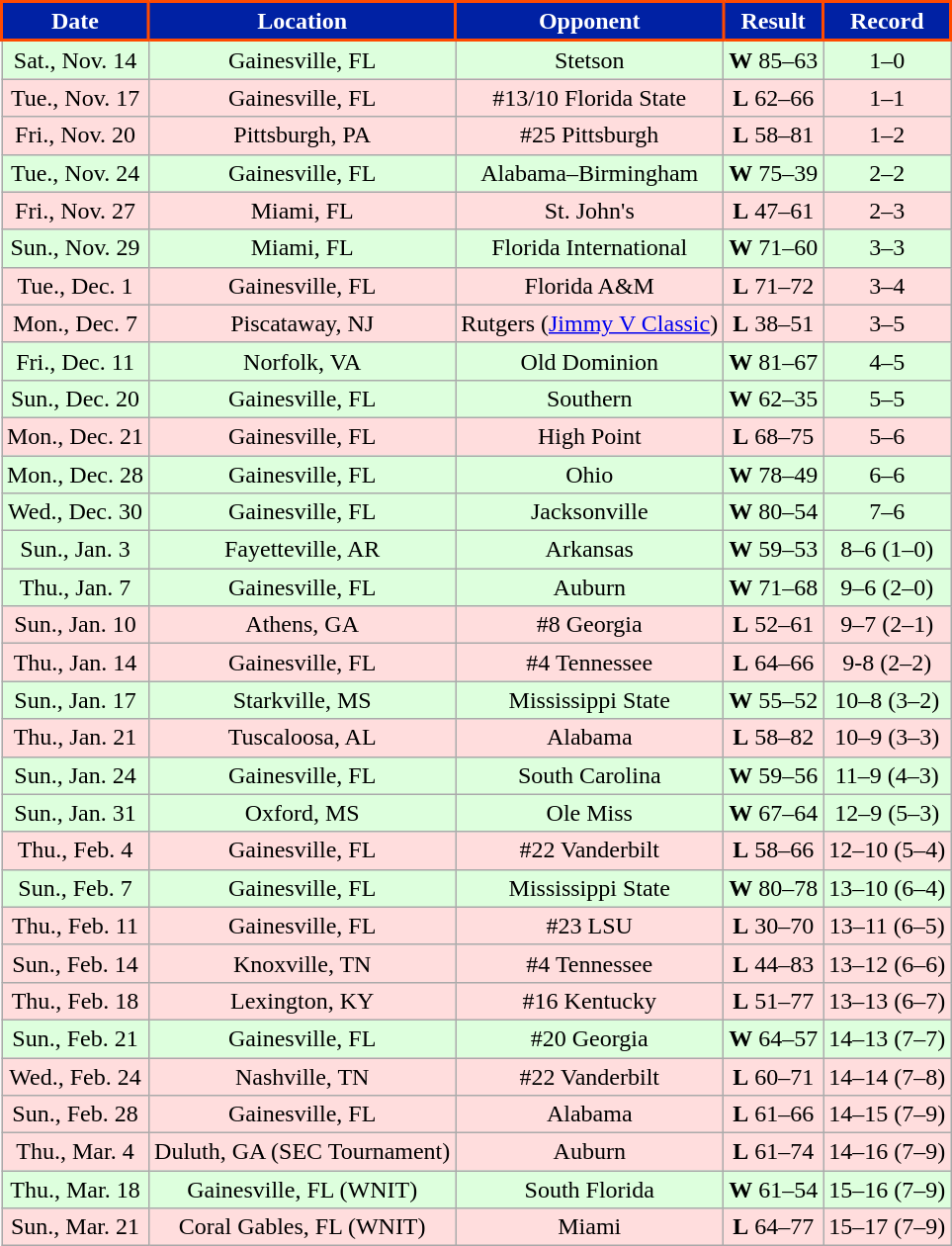<table class="wikitable" style="text-align:center">
<tr>
<th style=" background:#0021A4;color:white;border:2px solid #FF4A00;">Date</th>
<th style=" background:#0021A4;color:white;border:2px solid #FF4A00;">Location</th>
<th style=" background:#0021A4;color:white;border:2px solid #FF4A00;">Opponent</th>
<th style=" background:#0021A4;color:white;border:2px solid #FF4A00;">Result</th>
<th style=" background:#0021A4;color:white;border:2px solid #FF4A00;">Record</th>
</tr>
<tr style="background:#ddffdd">
<td>Sat., Nov. 14</td>
<td>Gainesville, FL</td>
<td>Stetson</td>
<td><strong>W</strong> 85–63</td>
<td>1–0</td>
</tr>
<tr style="background:#ffdddd">
<td>Tue., Nov. 17</td>
<td>Gainesville, FL</td>
<td>#13/10 Florida State</td>
<td><strong>L</strong> 62–66</td>
<td>1–1</td>
</tr>
<tr style="background:#ffdddd">
<td>Fri., Nov. 20</td>
<td>Pittsburgh, PA</td>
<td>#25 Pittsburgh</td>
<td><strong>L</strong> 58–81</td>
<td>1–2</td>
</tr>
<tr style="background:#ddffdd">
<td>Tue., Nov. 24</td>
<td>Gainesville, FL</td>
<td>Alabama–Birmingham</td>
<td><strong>W</strong> 75–39</td>
<td>2–2</td>
</tr>
<tr style="background:#ffdddd">
<td>Fri., Nov. 27</td>
<td>Miami, FL</td>
<td>St. John's</td>
<td><strong>L</strong> 47–61</td>
<td>2–3</td>
</tr>
<tr style="background:#ddffdd">
<td>Sun., Nov. 29</td>
<td>Miami, FL</td>
<td>Florida International</td>
<td><strong>W</strong> 71–60</td>
<td>3–3</td>
</tr>
<tr style="background:#ffdddd">
<td>Tue., Dec. 1</td>
<td>Gainesville, FL</td>
<td>Florida A&M</td>
<td><strong>L</strong> 71–72</td>
<td>3–4</td>
</tr>
<tr style="background:#ffdddd">
<td>Mon., Dec. 7</td>
<td>Piscataway, NJ</td>
<td>Rutgers (<a href='#'>Jimmy V Classic</a>)</td>
<td><strong>L</strong> 38–51</td>
<td>3–5</td>
</tr>
<tr style="background:#ddffdd">
<td>Fri., Dec. 11</td>
<td>Norfolk, VA</td>
<td>Old Dominion</td>
<td><strong>W</strong> 81–67</td>
<td>4–5</td>
</tr>
<tr style="background:#ddffdd">
<td>Sun., Dec. 20</td>
<td>Gainesville, FL</td>
<td>Southern</td>
<td><strong>W</strong> 62–35</td>
<td>5–5</td>
</tr>
<tr style="background:#ffdddd">
<td>Mon., Dec. 21</td>
<td>Gainesville, FL</td>
<td>High Point</td>
<td><strong>L</strong> 68–75</td>
<td>5–6</td>
</tr>
<tr style="background:#ddffdd">
<td>Mon., Dec. 28</td>
<td>Gainesville, FL</td>
<td>Ohio</td>
<td><strong>W</strong> 78–49</td>
<td>6–6</td>
</tr>
<tr style="background:#ddffdd">
<td>Wed., Dec. 30</td>
<td>Gainesville, FL</td>
<td>Jacksonville</td>
<td><strong>W</strong> 80–54</td>
<td>7–6</td>
</tr>
<tr style="background:#ddffdd">
<td>Sun., Jan. 3</td>
<td>Fayetteville, AR</td>
<td>Arkansas</td>
<td><strong>W</strong> 59–53</td>
<td>8–6 (1–0)</td>
</tr>
<tr style="background:#ddffdd">
<td>Thu., Jan. 7</td>
<td>Gainesville, FL</td>
<td>Auburn</td>
<td><strong>W</strong> 71–68</td>
<td>9–6 (2–0)</td>
</tr>
<tr style="background:#ffdddd">
<td>Sun., Jan. 10</td>
<td>Athens, GA</td>
<td>#8 Georgia</td>
<td><strong>L</strong> 52–61</td>
<td>9–7 (2–1)</td>
</tr>
<tr style="background:#ffdddd">
<td>Thu., Jan. 14</td>
<td>Gainesville, FL</td>
<td>#4 Tennessee</td>
<td><strong>L</strong> 64–66</td>
<td>9-8 (2–2)</td>
</tr>
<tr style="background:#ddffdd">
<td>Sun., Jan. 17</td>
<td>Starkville, MS</td>
<td>Mississippi State</td>
<td><strong>W</strong> 55–52</td>
<td>10–8 (3–2)</td>
</tr>
<tr style="background:#ffdddd">
<td>Thu., Jan. 21</td>
<td>Tuscaloosa, AL</td>
<td>Alabama</td>
<td><strong>L</strong> 58–82</td>
<td>10–9 (3–3)</td>
</tr>
<tr style="background:#ddffdd">
<td>Sun., Jan. 24</td>
<td>Gainesville, FL</td>
<td>South Carolina</td>
<td><strong>W</strong> 59–56</td>
<td>11–9 (4–3)</td>
</tr>
<tr style="background:#ddffdd">
<td>Sun., Jan. 31</td>
<td>Oxford, MS</td>
<td>Ole Miss</td>
<td><strong>W</strong> 67–64</td>
<td>12–9 (5–3)</td>
</tr>
<tr style="background:#ffdddd">
<td>Thu., Feb. 4</td>
<td>Gainesville, FL</td>
<td>#22 Vanderbilt</td>
<td><strong>L</strong> 58–66</td>
<td>12–10 (5–4)</td>
</tr>
<tr style="background:#ddffdd">
<td>Sun., Feb. 7</td>
<td>Gainesville, FL</td>
<td>Mississippi State</td>
<td><strong>W</strong> 80–78</td>
<td>13–10 (6–4)</td>
</tr>
<tr style="background:#ffdddd">
<td>Thu., Feb. 11</td>
<td>Gainesville, FL</td>
<td>#23 LSU</td>
<td><strong>L</strong> 30–70</td>
<td>13–11 (6–5)</td>
</tr>
<tr style="background:#ffdddd">
<td>Sun., Feb. 14</td>
<td>Knoxville, TN</td>
<td>#4 Tennessee</td>
<td><strong>L</strong> 44–83</td>
<td>13–12 (6–6)</td>
</tr>
<tr style="background:#ffdddd">
<td>Thu., Feb. 18</td>
<td>Lexington, KY</td>
<td>#16 Kentucky</td>
<td><strong>L</strong> 51–77</td>
<td>13–13 (6–7)</td>
</tr>
<tr style="background:#ddffdd">
<td>Sun., Feb. 21</td>
<td>Gainesville, FL</td>
<td>#20 Georgia</td>
<td><strong>W</strong> 64–57</td>
<td>14–13 (7–7)</td>
</tr>
<tr style="background:#ffdddd">
<td>Wed., Feb. 24</td>
<td>Nashville, TN</td>
<td>#22 Vanderbilt</td>
<td><strong>L</strong> 60–71</td>
<td>14–14 (7–8)</td>
</tr>
<tr style="background:#ffdddd">
<td>Sun., Feb. 28</td>
<td>Gainesville, FL</td>
<td>Alabama</td>
<td><strong>L</strong> 61–66</td>
<td>14–15 (7–9)</td>
</tr>
<tr style="background:#ffdddd">
<td>Thu., Mar. 4</td>
<td>Duluth, GA (SEC Tournament)</td>
<td>Auburn</td>
<td><strong>L</strong> 61–74</td>
<td>14–16 (7–9)</td>
</tr>
<tr style="background:#ddffdd">
<td>Thu., Mar. 18</td>
<td>Gainesville, FL (WNIT)</td>
<td>South Florida</td>
<td><strong>W</strong> 61–54</td>
<td>15–16 (7–9)</td>
</tr>
<tr style="background:#ffdddd">
<td>Sun., Mar. 21</td>
<td>Coral Gables, FL (WNIT)</td>
<td>Miami</td>
<td><strong>L</strong> 64–77</td>
<td>15–17 (7–9)</td>
</tr>
</table>
